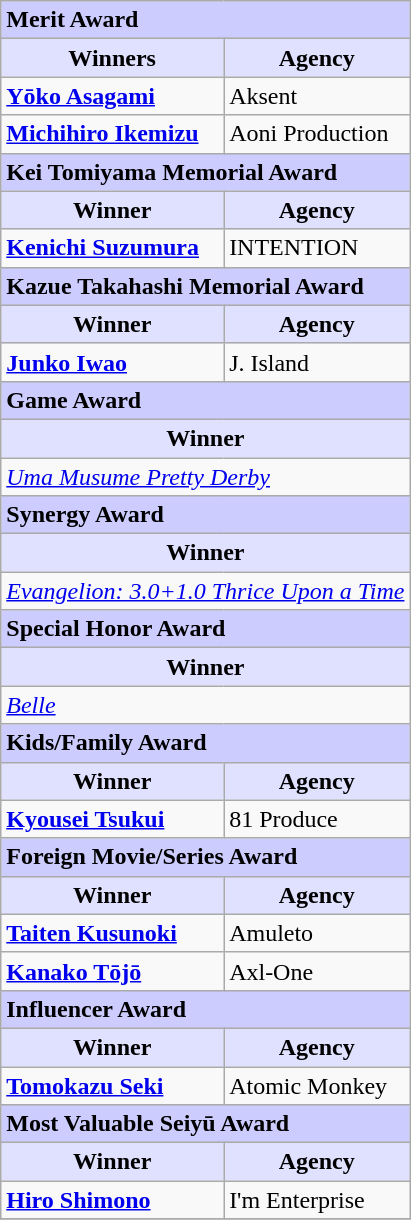<table class="wikitable">
<tr>
<td colspan="4" style="background: #ccccff"><strong>Merit Award</strong></td>
</tr>
<tr>
<th colspan="2" style="background: #e0e0ff">Winners</th>
<th colspan="2" style="background: #e0e0ff">Agency</th>
</tr>
<tr>
<td colspan="2"><strong><a href='#'>Yōko Asagami</a></strong></td>
<td colspan="2">Aksent</td>
</tr>
<tr>
<td colspan="2"><strong><a href='#'>Michihiro Ikemizu</a></strong></td>
<td colspan="2">Aoni Production</td>
</tr>
<tr>
<td colspan="4" style="background: #ccccff"><strong>Kei Tomiyama Memorial Award</strong></td>
</tr>
<tr>
<th colspan="2" style="background: #e0e0ff">Winner</th>
<th colspan="2" style="background: #e0e0ff">Agency</th>
</tr>
<tr>
<td colspan="2"><strong><a href='#'>Kenichi Suzumura</a></strong></td>
<td colspan="2">INTENTION</td>
</tr>
<tr>
<td colspan="4" style="background: #ccccff"><strong>Kazue Takahashi Memorial Award</strong></td>
</tr>
<tr>
<th colspan="2" style="background: #e0e0ff">Winner</th>
<th colspan="2" style="background: #e0e0ff">Agency</th>
</tr>
<tr>
<td colspan="2"><strong><a href='#'>Junko Iwao</a></strong></td>
<td colspan="2">J. Island</td>
</tr>
<tr>
<td colspan="4" style="background: #ccccff"><strong>Game Award</strong></td>
</tr>
<tr>
<th colspan="4" style="background: #e0e0ff">Winner</th>
</tr>
<tr>
<td colspan="4"><em><a href='#'>Uma Musume Pretty Derby</a></em></td>
</tr>
<tr>
<td colspan="4" style="background: #ccccff"><strong>Synergy Award</strong></td>
</tr>
<tr>
<th colspan="4" style="background: #e0e0ff">Winner</th>
</tr>
<tr>
<td colspan="4"><em><a href='#'>Evangelion: 3.0+1.0 Thrice Upon a Time</a></em></td>
</tr>
<tr>
<td colspan="4" style="background: #ccccff"><strong>Special Honor Award</strong></td>
</tr>
<tr>
<th colspan="4" style="background: #e0e0ff">Winner</th>
</tr>
<tr>
<td colspan="4"><em><a href='#'>Belle</a></em></td>
</tr>
<tr>
<td colspan="4" style="background: #ccccff"><strong>Kids/Family Award</strong></td>
</tr>
<tr>
<th colspan="2" style="background: #e0e0ff">Winner</th>
<th colspan="2" style="background: #e0e0ff">Agency</th>
</tr>
<tr>
<td colspan="2"><strong><a href='#'>Kyousei Tsukui</a></strong></td>
<td colspan="2">81 Produce</td>
</tr>
<tr>
<td colspan="4" style="background: #ccccff"><strong>Foreign Movie/Series Award</strong></td>
</tr>
<tr>
<th colspan="2" style="background: #e0e0ff">Winner</th>
<th colspan="2" style="background: #e0e0ff">Agency</th>
</tr>
<tr>
<td colspan="2"><strong><a href='#'>Taiten Kusunoki</a></strong></td>
<td colspan="2">Amuleto</td>
</tr>
<tr>
<td colspan="2"><strong><a href='#'>Kanako Tōjō</a></strong></td>
<td colspan="2">Axl-One</td>
</tr>
<tr>
<td colspan="4" style="background: #ccccff"><strong>Influencer Award</strong></td>
</tr>
<tr>
<th colspan="2" style="background: #e0e0ff">Winner</th>
<th colspan="2" style="background: #e0e0ff">Agency</th>
</tr>
<tr>
<td colspan="2"><strong><a href='#'>Tomokazu Seki</a></strong></td>
<td colspan="2">Atomic Monkey</td>
</tr>
<tr>
<td colspan="4" style="background: #ccccff"><strong>Most Valuable Seiyū Award</strong></td>
</tr>
<tr>
<th colspan="2" style="background: #e0e0ff">Winner</th>
<th colspan="2" style="background: #e0e0ff">Agency</th>
</tr>
<tr>
<td colspan="2"><strong><a href='#'>Hiro Shimono</a></strong></td>
<td colspan="2">I'm Enterprise</td>
</tr>
<tr>
</tr>
</table>
